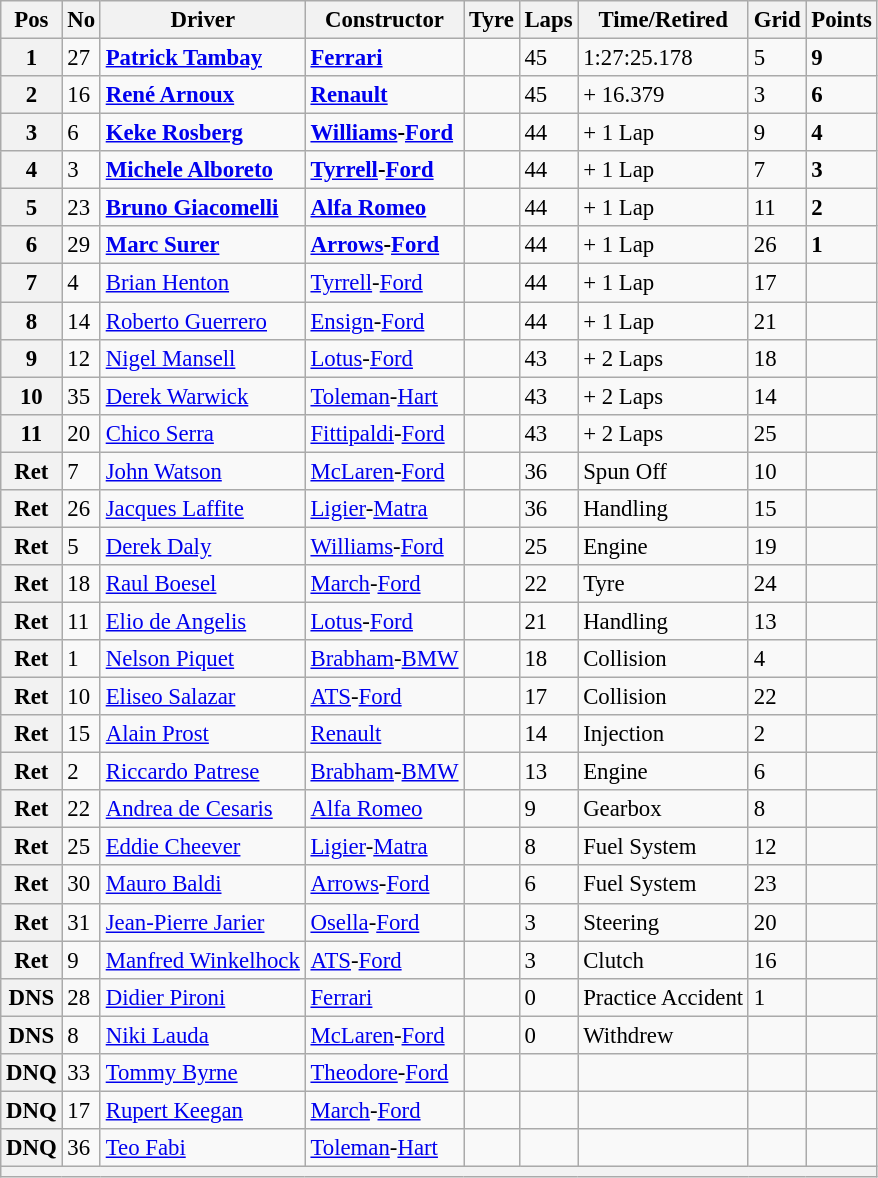<table class="wikitable" style="font-size:95%;">
<tr>
<th>Pos</th>
<th>No</th>
<th>Driver</th>
<th>Constructor</th>
<th>Tyre</th>
<th>Laps</th>
<th>Time/Retired</th>
<th>Grid</th>
<th>Points</th>
</tr>
<tr>
<th>1</th>
<td>27</td>
<td> <strong><a href='#'>Patrick Tambay</a></strong></td>
<td><strong><a href='#'>Ferrari</a></strong></td>
<td></td>
<td>45</td>
<td>1:27:25.178</td>
<td>5</td>
<td><strong>9</strong></td>
</tr>
<tr>
<th>2</th>
<td>16</td>
<td> <strong><a href='#'>René Arnoux</a></strong></td>
<td><strong><a href='#'>Renault</a></strong></td>
<td></td>
<td>45</td>
<td>+ 16.379</td>
<td>3</td>
<td><strong>6</strong></td>
</tr>
<tr>
<th>3</th>
<td>6</td>
<td> <strong><a href='#'>Keke Rosberg</a></strong></td>
<td><strong><a href='#'>Williams</a>-<a href='#'>Ford</a></strong></td>
<td></td>
<td>44</td>
<td>+ 1 Lap</td>
<td>9</td>
<td><strong>4</strong></td>
</tr>
<tr>
<th>4</th>
<td>3</td>
<td> <strong><a href='#'>Michele Alboreto</a></strong></td>
<td><strong><a href='#'>Tyrrell</a>-<a href='#'>Ford</a></strong></td>
<td></td>
<td>44</td>
<td>+ 1 Lap</td>
<td>7</td>
<td><strong>3</strong></td>
</tr>
<tr>
<th>5</th>
<td>23</td>
<td> <strong><a href='#'>Bruno Giacomelli</a></strong></td>
<td><strong><a href='#'>Alfa Romeo</a></strong></td>
<td></td>
<td>44</td>
<td>+ 1 Lap</td>
<td>11</td>
<td><strong>2</strong></td>
</tr>
<tr>
<th>6</th>
<td>29</td>
<td> <strong><a href='#'>Marc Surer</a></strong></td>
<td><strong><a href='#'>Arrows</a>-<a href='#'>Ford</a></strong></td>
<td></td>
<td>44</td>
<td>+ 1 Lap</td>
<td>26</td>
<td><strong>1</strong></td>
</tr>
<tr>
<th>7</th>
<td>4</td>
<td> <a href='#'>Brian Henton</a></td>
<td><a href='#'>Tyrrell</a>-<a href='#'>Ford</a></td>
<td></td>
<td>44</td>
<td>+ 1 Lap</td>
<td>17</td>
<td></td>
</tr>
<tr>
<th>8</th>
<td>14</td>
<td> <a href='#'>Roberto Guerrero</a></td>
<td><a href='#'>Ensign</a>-<a href='#'>Ford</a></td>
<td></td>
<td>44</td>
<td>+ 1 Lap</td>
<td>21</td>
<td></td>
</tr>
<tr>
<th>9</th>
<td>12</td>
<td> <a href='#'>Nigel Mansell</a></td>
<td><a href='#'>Lotus</a>-<a href='#'>Ford</a></td>
<td></td>
<td>43</td>
<td>+ 2 Laps</td>
<td>18</td>
<td></td>
</tr>
<tr>
<th>10</th>
<td>35</td>
<td> <a href='#'>Derek Warwick</a></td>
<td><a href='#'>Toleman</a>-<a href='#'>Hart</a></td>
<td></td>
<td>43</td>
<td>+ 2 Laps</td>
<td>14</td>
<td></td>
</tr>
<tr>
<th>11</th>
<td>20</td>
<td> <a href='#'>Chico Serra</a></td>
<td><a href='#'>Fittipaldi</a>-<a href='#'>Ford</a></td>
<td></td>
<td>43</td>
<td>+ 2 Laps</td>
<td>25</td>
<td></td>
</tr>
<tr>
<th>Ret</th>
<td>7</td>
<td> <a href='#'>John Watson</a></td>
<td><a href='#'>McLaren</a>-<a href='#'>Ford</a></td>
<td></td>
<td>36</td>
<td>Spun Off</td>
<td>10</td>
<td></td>
</tr>
<tr>
<th>Ret</th>
<td>26</td>
<td> <a href='#'>Jacques Laffite</a></td>
<td><a href='#'>Ligier</a>-<a href='#'>Matra</a></td>
<td></td>
<td>36</td>
<td>Handling</td>
<td>15</td>
<td></td>
</tr>
<tr>
<th>Ret</th>
<td>5</td>
<td> <a href='#'>Derek Daly</a></td>
<td><a href='#'>Williams</a>-<a href='#'>Ford</a></td>
<td></td>
<td>25</td>
<td>Engine</td>
<td>19</td>
<td></td>
</tr>
<tr>
<th>Ret</th>
<td>18</td>
<td> <a href='#'>Raul Boesel</a></td>
<td><a href='#'>March</a>-<a href='#'>Ford</a></td>
<td></td>
<td>22</td>
<td>Tyre</td>
<td>24</td>
<td></td>
</tr>
<tr>
<th>Ret</th>
<td>11</td>
<td> <a href='#'>Elio de Angelis</a></td>
<td><a href='#'>Lotus</a>-<a href='#'>Ford</a></td>
<td></td>
<td>21</td>
<td>Handling</td>
<td>13</td>
<td></td>
</tr>
<tr>
<th>Ret</th>
<td>1</td>
<td> <a href='#'>Nelson Piquet</a></td>
<td><a href='#'>Brabham</a>-<a href='#'>BMW</a></td>
<td></td>
<td>18</td>
<td>Collision</td>
<td>4</td>
<td></td>
</tr>
<tr>
<th>Ret</th>
<td>10</td>
<td> <a href='#'>Eliseo Salazar</a></td>
<td><a href='#'>ATS</a>-<a href='#'>Ford</a></td>
<td></td>
<td>17</td>
<td>Collision</td>
<td>22</td>
<td></td>
</tr>
<tr>
<th>Ret</th>
<td>15</td>
<td> <a href='#'>Alain Prost</a></td>
<td><a href='#'>Renault</a></td>
<td></td>
<td>14</td>
<td>Injection</td>
<td>2</td>
<td></td>
</tr>
<tr>
<th>Ret</th>
<td>2</td>
<td> <a href='#'>Riccardo Patrese</a></td>
<td><a href='#'>Brabham</a>-<a href='#'>BMW</a></td>
<td></td>
<td>13</td>
<td>Engine</td>
<td>6</td>
<td></td>
</tr>
<tr>
<th>Ret</th>
<td>22</td>
<td> <a href='#'>Andrea de Cesaris</a></td>
<td><a href='#'>Alfa Romeo</a></td>
<td></td>
<td>9</td>
<td>Gearbox</td>
<td>8</td>
<td></td>
</tr>
<tr>
<th>Ret</th>
<td>25</td>
<td> <a href='#'>Eddie Cheever</a></td>
<td><a href='#'>Ligier</a>-<a href='#'>Matra</a></td>
<td></td>
<td>8</td>
<td>Fuel System</td>
<td>12</td>
<td></td>
</tr>
<tr>
<th>Ret</th>
<td>30</td>
<td> <a href='#'>Mauro Baldi</a></td>
<td><a href='#'>Arrows</a>-<a href='#'>Ford</a></td>
<td></td>
<td>6</td>
<td>Fuel System</td>
<td>23</td>
<td></td>
</tr>
<tr>
<th>Ret</th>
<td>31</td>
<td> <a href='#'>Jean-Pierre Jarier</a></td>
<td><a href='#'>Osella</a>-<a href='#'>Ford</a></td>
<td></td>
<td>3</td>
<td>Steering</td>
<td>20</td>
<td></td>
</tr>
<tr>
<th>Ret</th>
<td>9</td>
<td> <a href='#'>Manfred Winkelhock</a></td>
<td><a href='#'>ATS</a>-<a href='#'>Ford</a></td>
<td></td>
<td>3</td>
<td>Clutch</td>
<td>16</td>
<td></td>
</tr>
<tr>
<th>DNS</th>
<td>28</td>
<td> <a href='#'>Didier Pironi</a></td>
<td><a href='#'>Ferrari</a></td>
<td></td>
<td>0</td>
<td>Practice Accident</td>
<td>1</td>
<td></td>
</tr>
<tr>
<th>DNS</th>
<td>8</td>
<td> <a href='#'>Niki Lauda</a></td>
<td><a href='#'>McLaren</a>-<a href='#'>Ford</a></td>
<td></td>
<td>0</td>
<td>Withdrew</td>
<td></td>
<td></td>
</tr>
<tr>
<th>DNQ</th>
<td>33</td>
<td> <a href='#'>Tommy Byrne</a></td>
<td><a href='#'>Theodore</a>-<a href='#'>Ford</a></td>
<td></td>
<td></td>
<td></td>
<td></td>
<td></td>
</tr>
<tr>
<th>DNQ</th>
<td>17</td>
<td> <a href='#'>Rupert Keegan</a></td>
<td><a href='#'>March</a>-<a href='#'>Ford</a></td>
<td></td>
<td></td>
<td></td>
<td></td>
<td></td>
</tr>
<tr>
<th>DNQ</th>
<td>36</td>
<td> <a href='#'>Teo Fabi</a></td>
<td><a href='#'>Toleman</a>-<a href='#'>Hart</a></td>
<td></td>
<td></td>
<td></td>
<td></td>
<td></td>
</tr>
<tr>
<th colspan="9"></th>
</tr>
</table>
